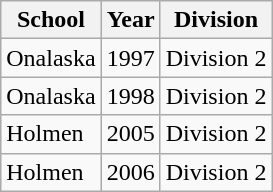<table class="wikitable">
<tr>
<th>School</th>
<th>Year</th>
<th>Division</th>
</tr>
<tr>
<td>Onalaska</td>
<td>1997</td>
<td>Division 2</td>
</tr>
<tr>
<td>Onalaska</td>
<td>1998</td>
<td>Division 2</td>
</tr>
<tr>
<td>Holmen</td>
<td>2005</td>
<td>Division 2</td>
</tr>
<tr>
<td>Holmen</td>
<td>2006</td>
<td>Division 2</td>
</tr>
</table>
